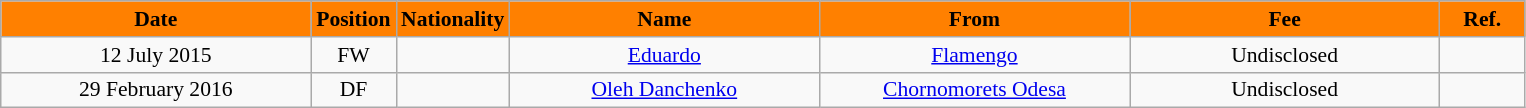<table class="wikitable" style="text-align:center; font-size:90%; ">
<tr>
<th style="background:#FF8000; color:black; width:200px;">Date</th>
<th style="background:#FF8000; color:black; width:50px;">Position</th>
<th style="background:#FF8000; color:black; width:50px;">Nationality</th>
<th style="background:#FF8000; color:black; width:200px;">Name</th>
<th style="background:#FF8000; color:black; width:200px;">From</th>
<th style="background:#FF8000; color:black; width:200px;">Fee</th>
<th style="background:#FF8000; color:black; width:50px;">Ref.</th>
</tr>
<tr>
<td>12 July 2015</td>
<td>FW</td>
<td></td>
<td><a href='#'>Eduardo</a></td>
<td><a href='#'>Flamengo</a></td>
<td>Undisclosed</td>
<td></td>
</tr>
<tr>
<td>29 February 2016</td>
<td>DF</td>
<td></td>
<td><a href='#'>Oleh Danchenko</a></td>
<td><a href='#'>Chornomorets Odesa</a></td>
<td>Undisclosed</td>
<td></td>
</tr>
</table>
